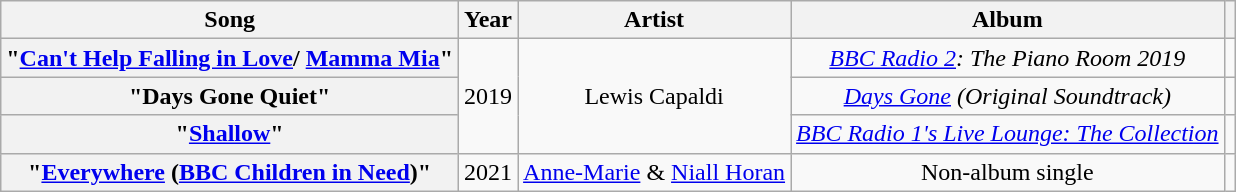<table class="wikitable plainrowheaders" style="text-align:center;">
<tr>
<th scope="col">Song</th>
<th scope="col">Year</th>
<th scope="col">Artist</th>
<th scope="col">Album</th>
<th scope="col" class="unsortable"></th>
</tr>
<tr>
<th scope="row">"<a href='#'>Can't Help Falling in Love</a>/ <a href='#'>Mamma Mia</a>"</th>
<td rowspan="3">2019</td>
<td rowspan="3">Lewis Capaldi</td>
<td><em><a href='#'>BBC Radio 2</a>: The Piano Room 2019</em></td>
<td></td>
</tr>
<tr>
<th scope="row">"Days Gone Quiet"</th>
<td><em><a href='#'>Days Gone</a> (Original Soundtrack)</em></td>
<td></td>
</tr>
<tr>
<th scope="row">"<a href='#'>Shallow</a>"</th>
<td><em><a href='#'>BBC Radio 1's Live Lounge: The Collection</a></em></td>
<td></td>
</tr>
<tr>
<th scope="row">"<a href='#'>Everywhere</a> (<a href='#'>BBC Children in Need</a>)"</th>
<td>2021</td>
<td><a href='#'>Anne-Marie</a> & <a href='#'>Niall Horan</a></td>
<td>Non-album single</td>
<td></td>
</tr>
</table>
